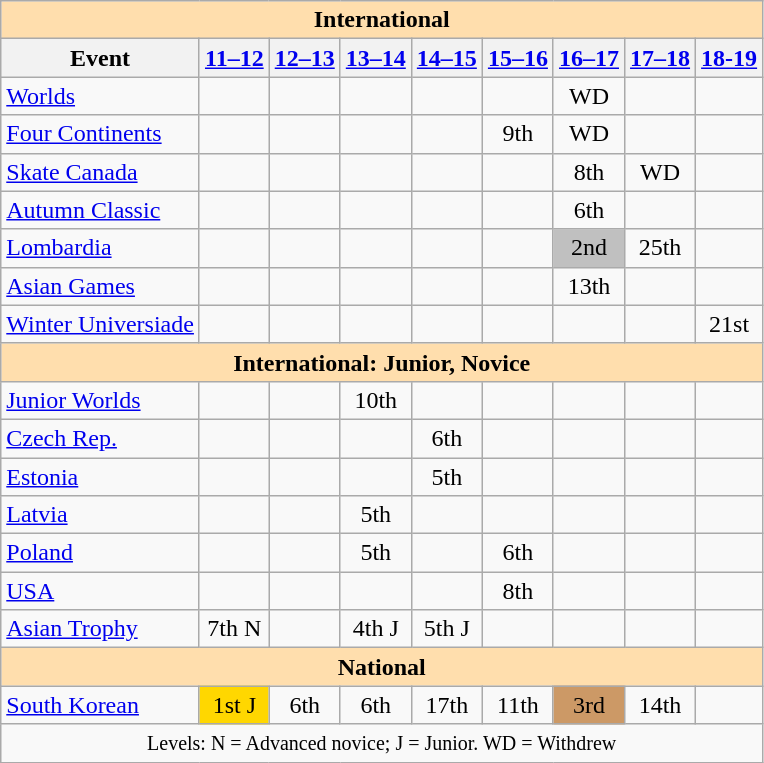<table class="wikitable" style="text-align:center">
<tr>
<th style="background-color:#ffdead;" colspan=9 align=center>International</th>
</tr>
<tr>
<th>Event</th>
<th><a href='#'>11–12</a></th>
<th><a href='#'>12–13</a></th>
<th><a href='#'>13–14</a></th>
<th><a href='#'>14–15</a></th>
<th><a href='#'>15–16</a></th>
<th><a href='#'>16–17</a></th>
<th><a href='#'>17–18</a></th>
<th><a href='#'>18-19</a></th>
</tr>
<tr>
<td align=left><a href='#'>Worlds</a></td>
<td></td>
<td></td>
<td></td>
<td></td>
<td></td>
<td>WD</td>
<td></td>
<td></td>
</tr>
<tr>
<td align=left><a href='#'>Four Continents</a></td>
<td></td>
<td></td>
<td></td>
<td></td>
<td>9th</td>
<td>WD</td>
<td></td>
<td></td>
</tr>
<tr>
<td align=left> <a href='#'>Skate Canada</a></td>
<td></td>
<td></td>
<td></td>
<td></td>
<td></td>
<td>8th</td>
<td>WD</td>
<td></td>
</tr>
<tr>
<td align=left> <a href='#'>Autumn Classic</a></td>
<td></td>
<td></td>
<td></td>
<td></td>
<td></td>
<td>6th</td>
<td></td>
<td></td>
</tr>
<tr>
<td align=left> <a href='#'>Lombardia</a></td>
<td></td>
<td></td>
<td></td>
<td></td>
<td></td>
<td bgcolor=silver>2nd</td>
<td>25th</td>
<td></td>
</tr>
<tr>
<td align=left><a href='#'>Asian Games</a></td>
<td></td>
<td></td>
<td></td>
<td></td>
<td></td>
<td>13th</td>
<td></td>
<td></td>
</tr>
<tr>
<td align=left><a href='#'>Winter Universiade</a></td>
<td></td>
<td></td>
<td></td>
<td></td>
<td></td>
<td></td>
<td></td>
<td>21st</td>
</tr>
<tr>
<th style="background-color: #ffdead; " colspan=9 align=center>International: Junior, Novice</th>
</tr>
<tr>
<td align=left><a href='#'>Junior Worlds</a></td>
<td></td>
<td></td>
<td>10th</td>
<td></td>
<td></td>
<td></td>
<td></td>
<td></td>
</tr>
<tr>
<td align=left> <a href='#'>Czech Rep.</a></td>
<td></td>
<td></td>
<td></td>
<td>6th</td>
<td></td>
<td></td>
<td></td>
<td></td>
</tr>
<tr>
<td align=left> <a href='#'>Estonia</a></td>
<td></td>
<td></td>
<td></td>
<td>5th</td>
<td></td>
<td></td>
<td></td>
<td></td>
</tr>
<tr>
<td align=left> <a href='#'>Latvia</a></td>
<td></td>
<td></td>
<td>5th</td>
<td></td>
<td></td>
<td></td>
<td></td>
<td></td>
</tr>
<tr>
<td align=left> <a href='#'>Poland</a></td>
<td></td>
<td></td>
<td>5th</td>
<td></td>
<td>6th</td>
<td></td>
<td></td>
<td></td>
</tr>
<tr>
<td align=left> <a href='#'>USA</a></td>
<td></td>
<td></td>
<td></td>
<td></td>
<td>8th</td>
<td></td>
<td></td>
<td></td>
</tr>
<tr>
<td align=left><a href='#'>Asian Trophy</a></td>
<td>7th N</td>
<td></td>
<td>4th J</td>
<td>5th J</td>
<td></td>
<td></td>
<td></td>
<td></td>
</tr>
<tr>
<th style="background-color:#ffdead;" colspan=9 align=center>National</th>
</tr>
<tr>
<td align=left><a href='#'>South Korean</a></td>
<td bgcolor=gold>1st J</td>
<td>6th</td>
<td>6th</td>
<td>17th</td>
<td>11th</td>
<td bgcolor=cc9966>3rd</td>
<td>14th</td>
<td></td>
</tr>
<tr>
<td colspan=9 align=center><small> Levels: N = Advanced novice; J = Junior. WD = Withdrew </small></td>
</tr>
</table>
